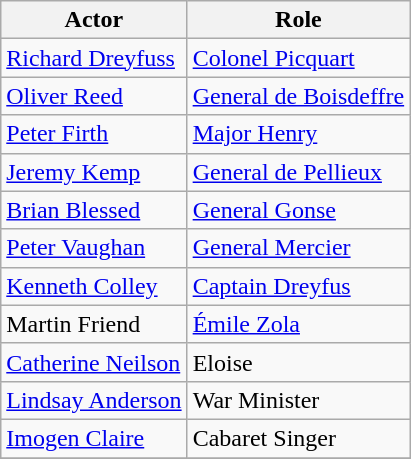<table class="wikitable">
<tr>
<th>Actor</th>
<th>Role</th>
</tr>
<tr>
<td><a href='#'>Richard Dreyfuss</a></td>
<td><a href='#'>Colonel Picquart</a></td>
</tr>
<tr>
<td><a href='#'>Oliver Reed</a></td>
<td><a href='#'>General de Boisdeffre</a></td>
</tr>
<tr>
<td><a href='#'>Peter Firth</a></td>
<td><a href='#'>Major Henry</a></td>
</tr>
<tr>
<td><a href='#'>Jeremy Kemp</a></td>
<td><a href='#'>General de Pellieux</a></td>
</tr>
<tr>
<td><a href='#'>Brian Blessed</a></td>
<td><a href='#'>General Gonse</a></td>
</tr>
<tr>
<td><a href='#'>Peter Vaughan</a></td>
<td><a href='#'>General Mercier</a></td>
</tr>
<tr>
<td><a href='#'>Kenneth Colley</a></td>
<td><a href='#'>Captain Dreyfus</a></td>
</tr>
<tr>
<td>Martin Friend</td>
<td><a href='#'>Émile Zola</a></td>
</tr>
<tr>
<td><a href='#'>Catherine Neilson</a></td>
<td>Eloise</td>
</tr>
<tr>
<td><a href='#'>Lindsay Anderson</a></td>
<td>War Minister</td>
</tr>
<tr>
<td><a href='#'>Imogen Claire</a></td>
<td>Cabaret Singer</td>
</tr>
<tr>
</tr>
</table>
